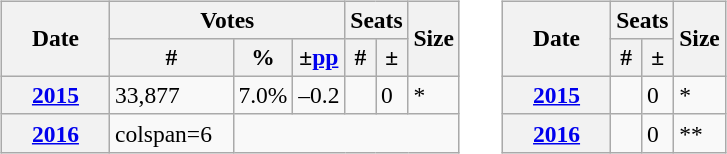<table>
<tr>
<td style="vertical-align:top"><br><table class="wikitable" style="font-size:98%;">
<tr>
<th width="65" rowspan="2">Date</th>
<th colspan="3">Votes</th>
<th colspan="2">Seats</th>
<th rowspan="2">Size</th>
</tr>
<tr>
<th width="75">#</th>
<th>%</th>
<th>±<a href='#'>pp</a></th>
<th>#</th>
<th>±</th>
</tr>
<tr>
<th><a href='#'>2015</a></th>
<td>33,877</td>
<td>7.0%</td>
<td>–0.2</td>
<td style="text-align:center;"></td>
<td>0</td>
<td>*</td>
</tr>
<tr>
<th><a href='#'>2016</a></th>
<td>colspan=6 </td>
</tr>
</table>
</td>
<td colwidth="1em"> </td>
<td style="vertical-align:top"><br><table class="wikitable" style="font-size:98%;">
<tr>
<th width="65" rowspan="2">Date</th>
<th colspan="2">Seats</th>
<th rowspan="2">Size</th>
</tr>
<tr>
<th>#</th>
<th>±</th>
</tr>
<tr>
<th><a href='#'>2015</a></th>
<td style="text-align:center;"></td>
<td>0</td>
<td>*</td>
</tr>
<tr>
<th><a href='#'>2016</a></th>
<td style="text-align:center;"></td>
<td>0</td>
<td>**</td>
</tr>
</table>
</td>
</tr>
</table>
